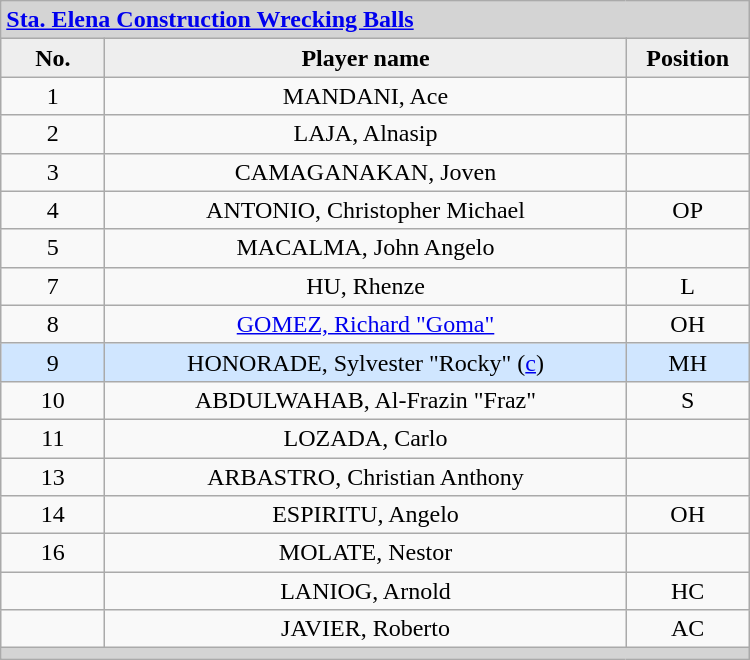<table class='wikitable mw-collapsible mw-collapsed' style='text-align: center; width: 500px; border: none;'>
<tr>
<th style="background:#D4D4D4; text-align:left;" colspan=3><a href='#'>Sta. Elena Construction Wrecking Balls</a></th>
</tr>
<tr style="background:#EEEEEE; font-weight:bold;">
<td width=10%>No.</td>
<td width=50%>Player name</td>
<td width=10%>Position</td>
</tr>
<tr>
<td align=center>1</td>
<td>MANDANI, Ace</td>
<td align=center></td>
</tr>
<tr>
<td align=center>2</td>
<td>LAJA, Alnasip</td>
<td align=center></td>
</tr>
<tr>
<td align=center>3</td>
<td>CAMAGANAKAN, Joven</td>
<td align=center></td>
</tr>
<tr>
<td align=center>4</td>
<td>ANTONIO, Christopher Michael</td>
<td align=center>OP</td>
</tr>
<tr>
<td align=center>5</td>
<td>MACALMA, John Angelo</td>
<td align=center></td>
</tr>
<tr>
<td align=center>7</td>
<td>HU, Rhenze</td>
<td align=center>L</td>
</tr>
<tr>
<td align=center>8</td>
<td><a href='#'>GOMEZ, Richard "Goma"</a></td>
<td align=center>OH</td>
</tr>
<tr style="background:#D0E6FF;">
<td align=center>9</td>
<td>HONORADE, Sylvester "Rocky" (<a href='#'>c</a>)</td>
<td align=center>MH</td>
</tr>
<tr>
<td align=center>10</td>
<td>ABDULWAHAB, Al-Frazin "Fraz"</td>
<td align=center>S</td>
</tr>
<tr>
<td align=center>11</td>
<td>LOZADA, Carlo</td>
<td align=center></td>
</tr>
<tr>
<td align=center>13</td>
<td>ARBASTRO, Christian Anthony</td>
<td align=center></td>
</tr>
<tr>
<td align=center>14</td>
<td>ESPIRITU, Angelo</td>
<td align=center>OH</td>
</tr>
<tr>
<td align=center>16</td>
<td>MOLATE, Nestor</td>
<td align=center></td>
</tr>
<tr>
<td align=center></td>
<td>LANIOG, Arnold</td>
<td align=center>HC</td>
</tr>
<tr>
<td align=center></td>
<td>JAVIER, Roberto</td>
<td align=center>AC</td>
</tr>
<tr>
<th style="background:#D4D4D4;" colspan=3></th>
</tr>
<tr>
</tr>
</table>
